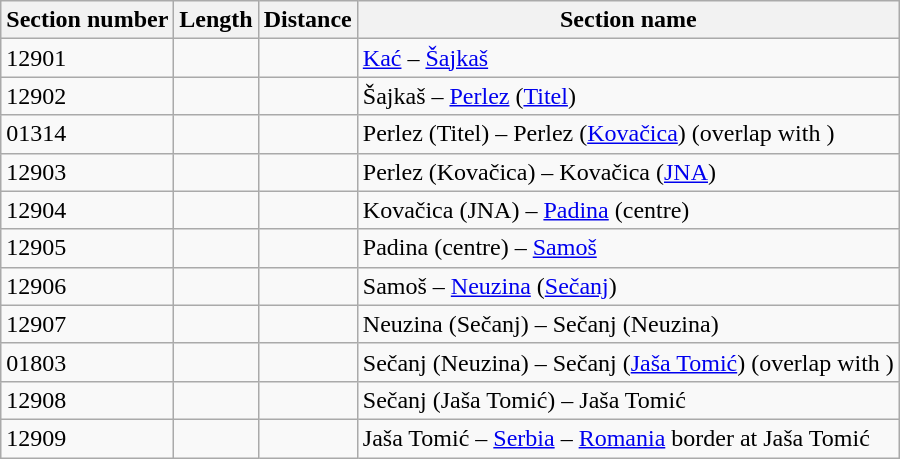<table class="wikitable">
<tr>
<th>Section number</th>
<th>Length</th>
<th>Distance</th>
<th>Section name</th>
</tr>
<tr>
<td>12901</td>
<td></td>
<td></td>
<td><a href='#'>Kać</a> – <a href='#'>Šajkaš</a></td>
</tr>
<tr>
<td>12902</td>
<td></td>
<td></td>
<td>Šajkaš – <a href='#'>Perlez</a> (<a href='#'>Titel</a>)</td>
</tr>
<tr>
<td>01314</td>
<td></td>
<td></td>
<td>Perlez (Titel) – Perlez (<a href='#'>Kovačica</a>) (overlap with )</td>
</tr>
<tr>
<td>12903</td>
<td></td>
<td></td>
<td>Perlez (Kovačica) – Kovačica (<a href='#'>JNA</a>)</td>
</tr>
<tr>
<td>12904</td>
<td></td>
<td></td>
<td>Kovačica (JNA) – <a href='#'>Padina</a> (centre)</td>
</tr>
<tr>
<td>12905</td>
<td></td>
<td></td>
<td>Padina (centre) – <a href='#'>Samoš</a></td>
</tr>
<tr>
<td>12906</td>
<td></td>
<td></td>
<td>Samoš – <a href='#'>Neuzina</a> (<a href='#'>Sečanj</a>)</td>
</tr>
<tr>
<td>12907</td>
<td></td>
<td></td>
<td>Neuzina (Sečanj) – Sečanj (Neuzina)</td>
</tr>
<tr>
<td>01803</td>
<td></td>
<td></td>
<td>Sečanj (Neuzina) – Sečanj (<a href='#'>Jaša Tomić</a>) (overlap with )</td>
</tr>
<tr>
<td>12908</td>
<td></td>
<td></td>
<td>Sečanj (Jaša Tomić) – Jaša Tomić</td>
</tr>
<tr>
<td>12909</td>
<td></td>
<td></td>
<td>Jaša Tomić – <a href='#'>Serbia</a> – <a href='#'>Romania</a> border at Jaša Tomić</td>
</tr>
</table>
